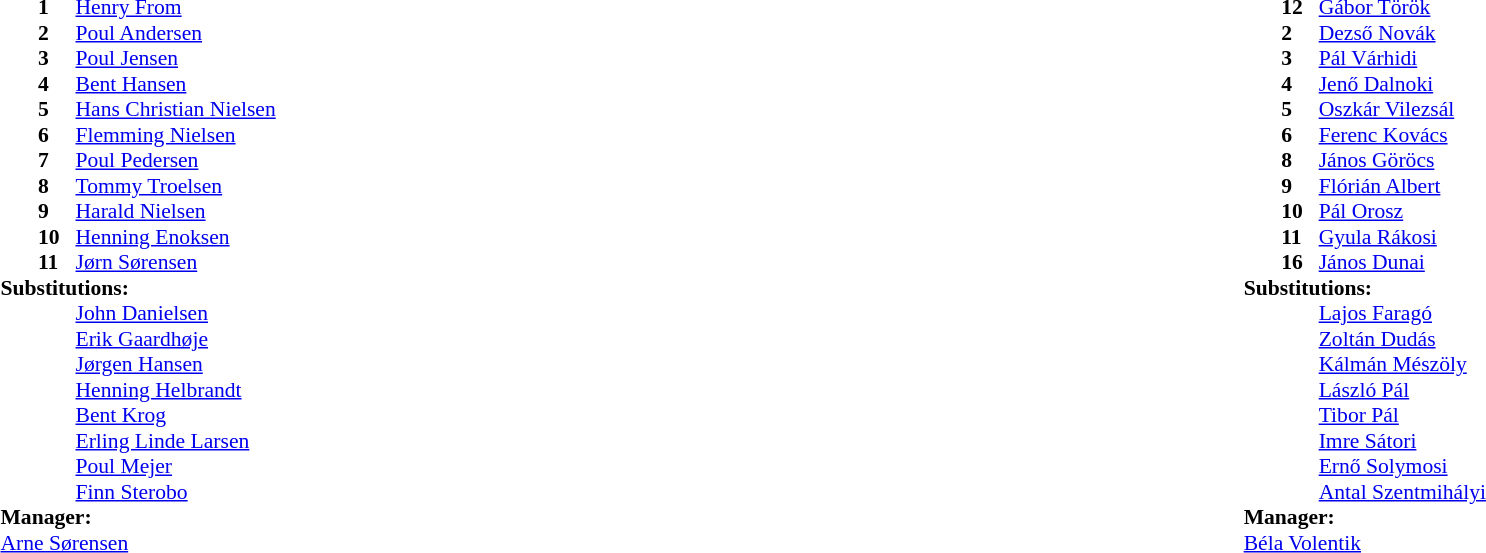<table width="100%">
<tr>
<td valign="top" width="40%"><br><table style="font-size:90%" cellspacing="0" cellpadding="0">
<tr>
<th width=25></th>
<th width=25></th>
</tr>
<tr>
<td></td>
<td><strong>1</strong></td>
<td><a href='#'>Henry From</a></td>
</tr>
<tr>
<td></td>
<td><strong>2</strong></td>
<td><a href='#'>Poul Andersen</a></td>
</tr>
<tr>
<td></td>
<td><strong>3</strong></td>
<td><a href='#'>Poul Jensen</a></td>
</tr>
<tr>
<td></td>
<td><strong>4</strong></td>
<td><a href='#'>Bent Hansen</a></td>
</tr>
<tr>
<td></td>
<td><strong>5</strong></td>
<td><a href='#'>Hans Christian Nielsen</a></td>
</tr>
<tr>
<td></td>
<td><strong>6</strong></td>
<td><a href='#'>Flemming Nielsen</a></td>
</tr>
<tr>
<td></td>
<td><strong>7</strong></td>
<td><a href='#'>Poul Pedersen</a></td>
</tr>
<tr>
<td></td>
<td><strong>8</strong></td>
<td><a href='#'>Tommy Troelsen</a></td>
</tr>
<tr>
<td></td>
<td><strong>9</strong></td>
<td><a href='#'>Harald Nielsen</a></td>
</tr>
<tr>
<td></td>
<td><strong>10</strong></td>
<td><a href='#'>Henning Enoksen</a></td>
</tr>
<tr>
<td></td>
<td><strong>11</strong></td>
<td><a href='#'>Jørn Sørensen</a></td>
</tr>
<tr>
<td colspan=3><strong>Substitutions:</strong></td>
</tr>
<tr>
<td></td>
<td></td>
<td><a href='#'>John Danielsen</a></td>
</tr>
<tr>
<td></td>
<td></td>
<td><a href='#'>Erik Gaardhøje</a></td>
</tr>
<tr>
<td></td>
<td></td>
<td><a href='#'>Jørgen Hansen</a></td>
</tr>
<tr>
<td></td>
<td></td>
<td><a href='#'>Henning Helbrandt</a></td>
</tr>
<tr>
<td></td>
<td></td>
<td><a href='#'>Bent Krog</a></td>
</tr>
<tr>
<td></td>
<td></td>
<td><a href='#'>Erling Linde Larsen</a></td>
</tr>
<tr>
<td></td>
<td></td>
<td><a href='#'>Poul Mejer</a></td>
</tr>
<tr>
<td></td>
<td></td>
<td><a href='#'>Finn Sterobo</a></td>
</tr>
<tr>
<td colspan=3><strong>Manager:</strong></td>
</tr>
<tr>
<td colspan=3> <a href='#'>Arne Sørensen</a></td>
</tr>
</table>
</td>
<td valign="top" width="50%"><br><table style="font-size:90%; margin:auto" cellspacing="0" cellpadding="0">
<tr>
<th width=25></th>
<th width=25></th>
</tr>
<tr>
<td></td>
<td><strong>12</strong></td>
<td><a href='#'>Gábor Török</a></td>
</tr>
<tr>
<td></td>
<td><strong>2</strong></td>
<td><a href='#'>Dezső Novák</a></td>
</tr>
<tr>
<td></td>
<td><strong>3</strong></td>
<td><a href='#'>Pál Várhidi</a></td>
</tr>
<tr>
<td></td>
<td><strong>4</strong></td>
<td><a href='#'>Jenő Dalnoki</a></td>
</tr>
<tr>
<td></td>
<td><strong>5</strong></td>
<td><a href='#'>Oszkár Vilezsál</a></td>
</tr>
<tr>
<td></td>
<td><strong>6</strong></td>
<td><a href='#'>Ferenc Kovács</a></td>
</tr>
<tr>
<td></td>
<td><strong>8</strong></td>
<td><a href='#'>János Göröcs</a></td>
</tr>
<tr>
<td></td>
<td><strong>9</strong></td>
<td><a href='#'>Flórián Albert</a></td>
</tr>
<tr>
<td></td>
<td><strong>10</strong></td>
<td><a href='#'>Pál Orosz</a></td>
</tr>
<tr>
<td></td>
<td><strong>11</strong></td>
<td><a href='#'>Gyula Rákosi</a></td>
</tr>
<tr>
<td></td>
<td><strong>16</strong></td>
<td><a href='#'>János Dunai</a></td>
</tr>
<tr>
<td colspan=3><strong>Substitutions:</strong></td>
</tr>
<tr>
<td></td>
<td></td>
<td><a href='#'>Lajos Faragó</a></td>
</tr>
<tr>
<td></td>
<td></td>
<td><a href='#'>Zoltán Dudás</a></td>
</tr>
<tr>
<td></td>
<td></td>
<td><a href='#'>Kálmán Mészöly</a></td>
</tr>
<tr>
<td></td>
<td></td>
<td><a href='#'>László Pál</a></td>
</tr>
<tr>
<td></td>
<td></td>
<td><a href='#'>Tibor Pál</a></td>
</tr>
<tr>
<td></td>
<td></td>
<td><a href='#'>Imre Sátori</a></td>
</tr>
<tr>
<td></td>
<td></td>
<td><a href='#'>Ernő Solymosi</a></td>
</tr>
<tr>
<td></td>
<td></td>
<td><a href='#'>Antal Szentmihályi</a></td>
</tr>
<tr>
<td colspan=3><strong>Manager:</strong></td>
</tr>
<tr>
<td colspan=3> <a href='#'>Béla Volentik</a></td>
</tr>
</table>
</td>
</tr>
</table>
